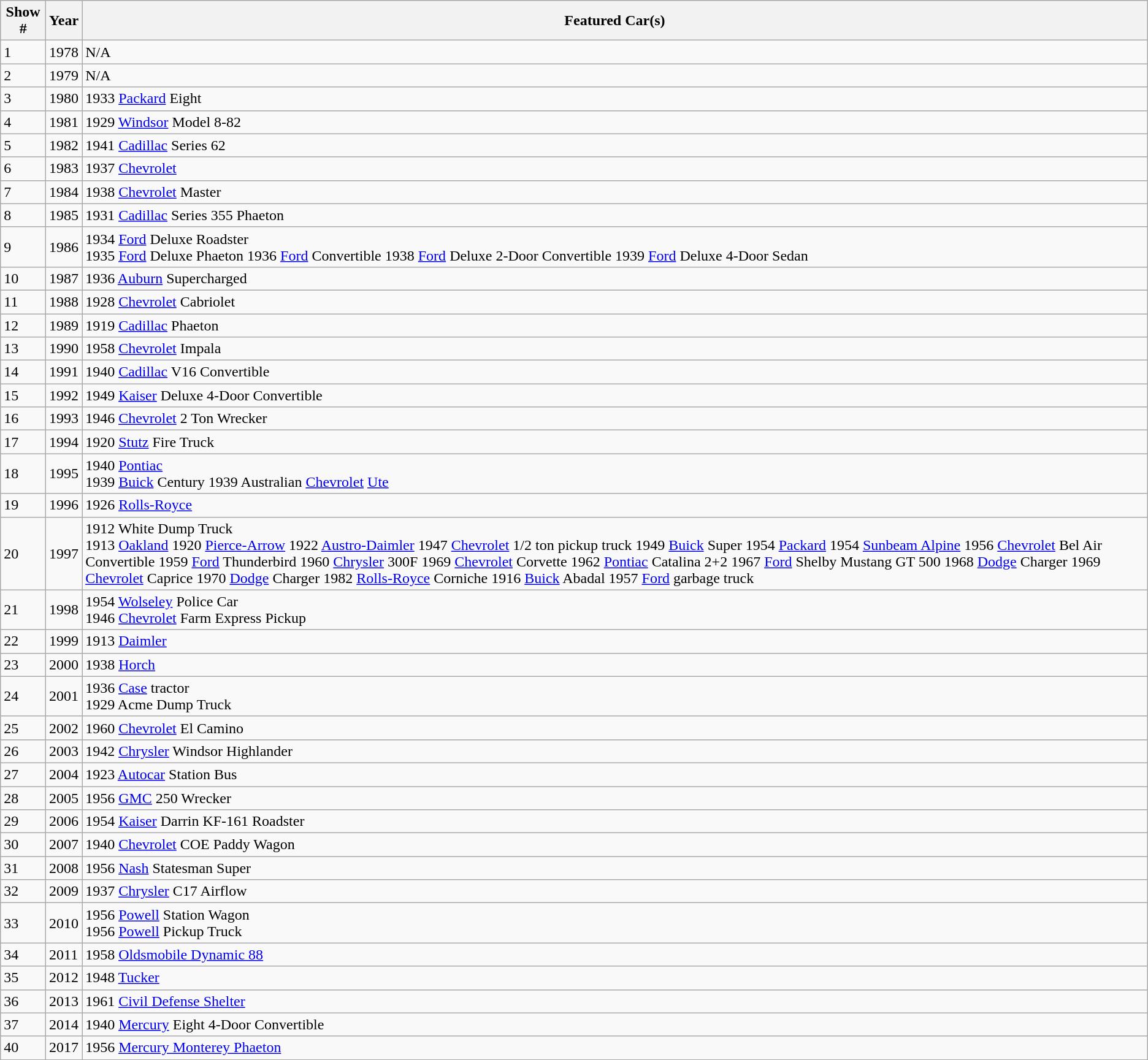<table class="wikitable">
<tr>
<th>Show #</th>
<th>Year</th>
<th>Featured Car(s)</th>
</tr>
<tr>
<td>1</td>
<td>1978</td>
<td>N/A</td>
</tr>
<tr>
<td>2</td>
<td>1979</td>
<td>N/A</td>
</tr>
<tr>
<td>3</td>
<td>1980</td>
<td>1933 <a href='#'>Packard</a> Eight</td>
</tr>
<tr>
<td>4</td>
<td>1981</td>
<td>1929 <a href='#'>Windsor</a> Model 8-82</td>
</tr>
<tr>
<td>5</td>
<td>1982</td>
<td>1941 <a href='#'>Cadillac</a> Series 62</td>
</tr>
<tr>
<td>6</td>
<td>1983</td>
<td>1937 <a href='#'>Chevrolet</a></td>
</tr>
<tr>
<td>7</td>
<td>1984</td>
<td>1938 <a href='#'>Chevrolet</a> Master</td>
</tr>
<tr>
<td>8</td>
<td>1985</td>
<td>1931 <a href='#'>Cadillac</a> Series 355 Phaeton</td>
</tr>
<tr>
<td>9</td>
<td>1986</td>
<td>1934 <a href='#'>Ford</a> Deluxe Roadster<br>1935 <a href='#'>Ford</a> Deluxe Phaeton
1936 <a href='#'>Ford</a> Convertible
1938 <a href='#'>Ford</a> Deluxe 2-Door Convertible
1939 <a href='#'>Ford</a> Deluxe 4-Door Sedan</td>
</tr>
<tr>
<td>10</td>
<td>1987</td>
<td>1936 <a href='#'>Auburn</a> Supercharged</td>
</tr>
<tr>
<td>11</td>
<td>1988</td>
<td>1928 <a href='#'>Chevrolet</a> Cabriolet</td>
</tr>
<tr>
<td>12</td>
<td>1989</td>
<td>1919 <a href='#'>Cadillac</a> Phaeton</td>
</tr>
<tr>
<td>13</td>
<td>1990</td>
<td>1958 <a href='#'>Chevrolet</a> Impala</td>
</tr>
<tr>
<td>14</td>
<td>1991</td>
<td>1940 <a href='#'>Cadillac</a> V16 Convertible</td>
</tr>
<tr>
<td>15</td>
<td>1992</td>
<td>1949 <a href='#'>Kaiser</a> Deluxe 4-Door Convertible</td>
</tr>
<tr>
<td>16</td>
<td>1993</td>
<td>1946 <a href='#'>Chevrolet</a> 2 Ton Wrecker</td>
</tr>
<tr>
<td>17</td>
<td>1994</td>
<td>1920 <a href='#'>Stutz</a> Fire Truck</td>
</tr>
<tr>
<td>18</td>
<td>1995</td>
<td>1940 <a href='#'>Pontiac</a><br>1939 <a href='#'>Buick</a> Century
1939 Australian <a href='#'>Chevrolet</a> <a href='#'>Ute</a></td>
</tr>
<tr>
<td>19</td>
<td>1996</td>
<td>1926 <a href='#'>Rolls-Royce</a></td>
</tr>
<tr>
<td>20</td>
<td>1997</td>
<td>1912 White Dump Truck<br>1913 <a href='#'>Oakland</a>
1920 <a href='#'>Pierce-Arrow</a>
1922 <a href='#'>Austro-Daimler</a>
1947 <a href='#'>Chevrolet</a> 1/2 ton pickup truck
1949 <a href='#'>Buick</a> Super
1954 <a href='#'>Packard</a>
1954 <a href='#'>Sunbeam Alpine</a>
1956 <a href='#'>Chevrolet</a> Bel Air Convertible
1959 <a href='#'>Ford</a> Thunderbird
1960 <a href='#'>Chrysler</a> 300F
1969 <a href='#'>Chevrolet</a> Corvette
1962 <a href='#'>Pontiac</a> Catalina 2+2
1967 <a href='#'>Ford</a> Shelby Mustang GT 500
1968 <a href='#'>Dodge</a> Charger
1969 <a href='#'>Chevrolet</a> Caprice
1970 <a href='#'>Dodge</a> Charger
1982 <a href='#'>Rolls-Royce</a> Corniche
1916 <a href='#'>Buick</a> Abadal
1957 <a href='#'>Ford</a> garbage truck</td>
</tr>
<tr>
<td>21</td>
<td>1998</td>
<td>1954 <a href='#'>Wolseley</a> Police Car<br>1946 <a href='#'>Chevrolet</a> Farm Express Pickup</td>
</tr>
<tr>
<td>22</td>
<td>1999</td>
<td>1913 <a href='#'>Daimler</a></td>
</tr>
<tr>
<td>23</td>
<td>2000</td>
<td>1938 <a href='#'>Horch</a></td>
</tr>
<tr>
<td>24</td>
<td>2001</td>
<td>1936 <a href='#'>Case</a> tractor<br>1929 Acme Dump Truck</td>
</tr>
<tr>
<td>25</td>
<td>2002</td>
<td>1960 <a href='#'>Chevrolet</a> El Camino</td>
</tr>
<tr>
<td>26</td>
<td>2003</td>
<td>1942 <a href='#'>Chrysler</a> Windsor Highlander</td>
</tr>
<tr>
<td>27</td>
<td>2004</td>
<td>1923 <a href='#'>Autocar</a> Station Bus</td>
</tr>
<tr>
<td>28</td>
<td>2005</td>
<td>1956 <a href='#'>GMC</a> 250 Wrecker</td>
</tr>
<tr>
<td>29</td>
<td>2006</td>
<td>1954 <a href='#'>Kaiser</a> Darrin KF-161 Roadster</td>
</tr>
<tr>
<td>30</td>
<td>2007</td>
<td>1940 <a href='#'>Chevrolet</a> COE Paddy Wagon</td>
</tr>
<tr>
<td>31</td>
<td>2008</td>
<td>1956 <a href='#'>Nash</a> Statesman Super</td>
</tr>
<tr>
<td>32</td>
<td>2009</td>
<td>1937 <a href='#'>Chrysler</a> C17 Airflow</td>
</tr>
<tr>
<td>33</td>
<td>2010</td>
<td>1956 <a href='#'>Powell</a> Station Wagon<br>1956 <a href='#'>Powell</a> Pickup Truck</td>
</tr>
<tr>
<td>34</td>
<td>2011</td>
<td>1958 <a href='#'>Oldsmobile Dynamic 88</a></td>
</tr>
<tr>
<td>35</td>
<td>2012</td>
<td>1948 <a href='#'>Tucker</a></td>
</tr>
<tr>
<td>36</td>
<td>2013</td>
<td>1961 <a href='#'>Civil Defense Shelter</a></td>
</tr>
<tr>
<td>37</td>
<td>2014</td>
<td>1940 <a href='#'>Mercury</a> Eight 4-Door Convertible</td>
</tr>
<tr>
<td>40</td>
<td>2017</td>
<td>1956 <a href='#'>Mercury Monterey Phaeton</a></td>
</tr>
</table>
